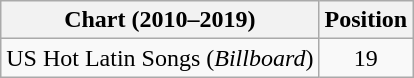<table class="wikitable">
<tr>
<th>Chart (2010–2019)</th>
<th>Position</th>
</tr>
<tr>
<td>US Hot Latin Songs (<em>Billboard</em>)</td>
<td align="center">19</td>
</tr>
</table>
